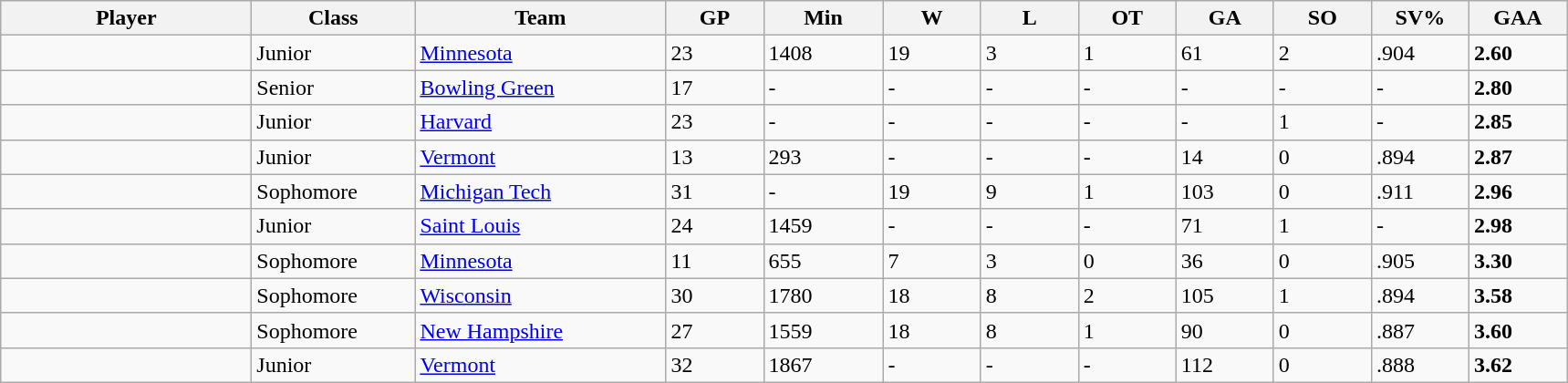<table class="wikitable sortable">
<tr>
<th style="width: 11em;">Player</th>
<th style="width: 7em;">Class</th>
<th style="width: 11em;">Team</th>
<th style="width: 4em;">GP</th>
<th style="width: 5em;">Min</th>
<th style="width: 4em;">W</th>
<th style="width: 4em;">L</th>
<th style="width: 4em;">OT</th>
<th style="width: 4em;">GA</th>
<th style="width: 4em;">SO</th>
<th style="width: 4em;">SV%</th>
<th style="width: 4em;">GAA</th>
</tr>
<tr>
<td></td>
<td>Junior</td>
<td><a href='#'>Minnesota</a></td>
<td>23</td>
<td>1408</td>
<td>19</td>
<td>3</td>
<td>1</td>
<td>61</td>
<td>2</td>
<td>.904</td>
<td><strong>2.60</strong></td>
</tr>
<tr>
<td></td>
<td>Senior</td>
<td><a href='#'>Bowling Green</a></td>
<td>17</td>
<td>-</td>
<td>-</td>
<td>-</td>
<td>-</td>
<td>-</td>
<td>-</td>
<td>-</td>
<td><strong>2.80</strong></td>
</tr>
<tr>
<td></td>
<td>Junior</td>
<td><a href='#'>Harvard</a></td>
<td>23</td>
<td>-</td>
<td>-</td>
<td>-</td>
<td>-</td>
<td>-</td>
<td>1</td>
<td>-</td>
<td><strong>2.85</strong></td>
</tr>
<tr>
<td></td>
<td>Junior</td>
<td><a href='#'>Vermont</a></td>
<td>13</td>
<td>293</td>
<td>-</td>
<td>-</td>
<td>-</td>
<td>14</td>
<td>0</td>
<td>.894</td>
<td><strong>2.87</strong></td>
</tr>
<tr>
<td></td>
<td>Sophomore</td>
<td><a href='#'>Michigan Tech</a></td>
<td>31</td>
<td>-</td>
<td>19</td>
<td>9</td>
<td>1</td>
<td>103</td>
<td>0</td>
<td>.911</td>
<td><strong>2.96</strong></td>
</tr>
<tr>
<td></td>
<td>Junior</td>
<td><a href='#'>Saint Louis</a></td>
<td>24</td>
<td>1459</td>
<td>-</td>
<td>-</td>
<td>-</td>
<td>71</td>
<td>1</td>
<td>-</td>
<td><strong>2.98</strong></td>
</tr>
<tr>
<td></td>
<td>Sophomore</td>
<td><a href='#'>Minnesota</a></td>
<td>11</td>
<td>655</td>
<td>7</td>
<td>3</td>
<td>0</td>
<td>36</td>
<td>0</td>
<td>.905</td>
<td><strong>3.30</strong></td>
</tr>
<tr>
<td></td>
<td>Sophomore</td>
<td><a href='#'>Wisconsin</a></td>
<td>30</td>
<td>1780</td>
<td>18</td>
<td>8</td>
<td>2</td>
<td>105</td>
<td>1</td>
<td>.894</td>
<td><strong>3.58</strong></td>
</tr>
<tr>
<td></td>
<td>Sophomore</td>
<td><a href='#'>New Hampshire</a></td>
<td>27</td>
<td>1559</td>
<td>18</td>
<td>8</td>
<td>1</td>
<td>90</td>
<td>0</td>
<td>.887</td>
<td><strong>3.60</strong></td>
</tr>
<tr>
<td></td>
<td>Junior</td>
<td><a href='#'>Vermont</a></td>
<td>32</td>
<td>1867</td>
<td>-</td>
<td>-</td>
<td>-</td>
<td>112</td>
<td>0</td>
<td>.888</td>
<td><strong>3.62</strong></td>
</tr>
</table>
